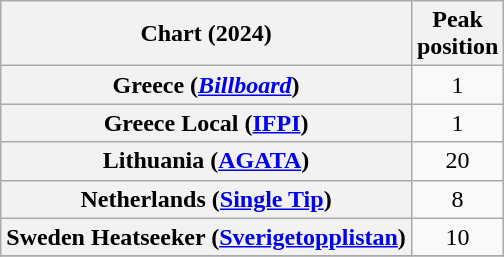<table class="wikitable sortable plainrowheaders" style="text-align:center">
<tr>
<th scope="col">Chart (2024)</th>
<th scope="col">Peak<br>position</th>
</tr>
<tr>
<th scope="row">Greece (<em><a href='#'>Billboard</a></em>)</th>
<td>1</td>
</tr>
<tr>
<th scope="row">Greece Local (<a href='#'>IFPI</a>)</th>
<td>1</td>
</tr>
<tr>
<th scope="row">Lithuania (<a href='#'>AGATA</a>)</th>
<td>20</td>
</tr>
<tr>
<th scope="row">Netherlands (<a href='#'>Single Tip</a>)</th>
<td>8</td>
</tr>
<tr>
<th scope="row">Sweden Heatseeker (<a href='#'>Sverigetopplistan</a>)</th>
<td>10</td>
</tr>
<tr>
</tr>
</table>
